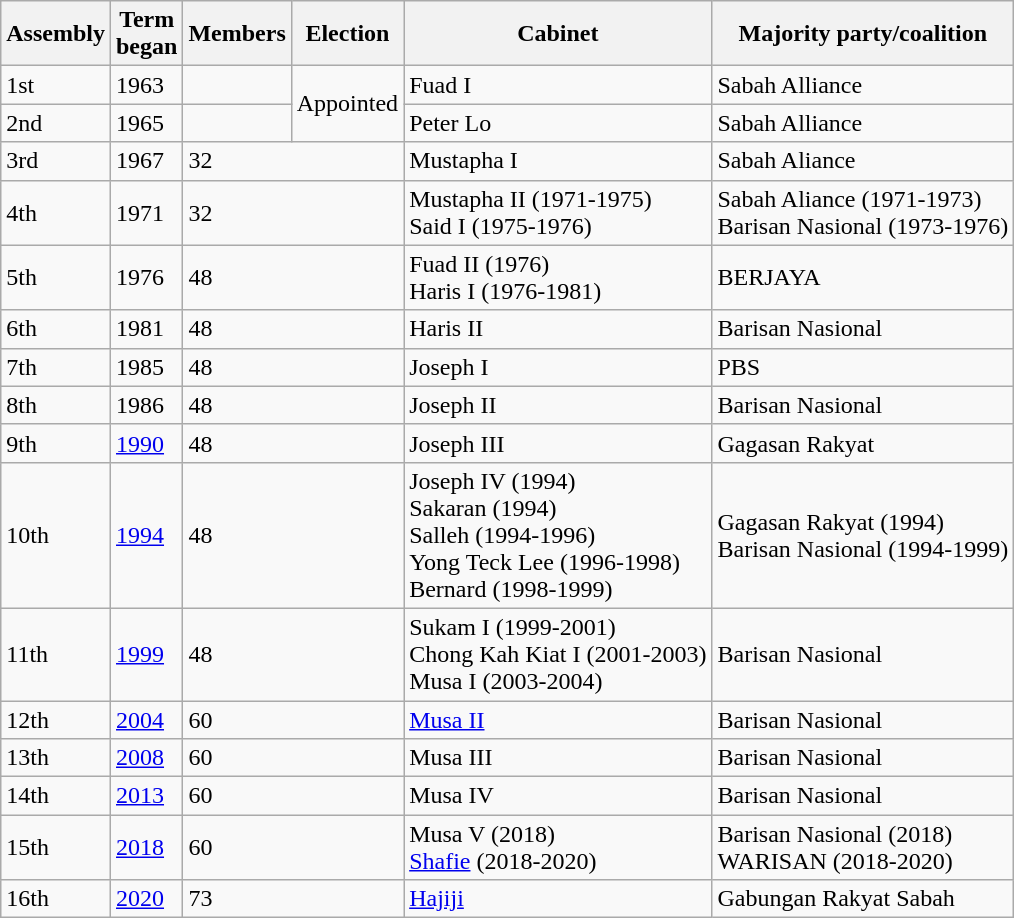<table class="wikitable">
<tr>
<th>Assembly</th>
<th>Term<br>began</th>
<th>Members</th>
<th>Election</th>
<th>Cabinet</th>
<th>Majority party/coalition</th>
</tr>
<tr>
<td>1st</td>
<td>1963</td>
<td></td>
<td rowspan="2">Appointed</td>
<td>Fuad I</td>
<td>Sabah Alliance</td>
</tr>
<tr>
<td>2nd</td>
<td>1965</td>
<td></td>
<td>Peter Lo</td>
<td>Sabah Alliance</td>
</tr>
<tr>
<td>3rd</td>
<td>1967</td>
<td colspan="2">32</td>
<td>Mustapha I</td>
<td>Sabah Aliance</td>
</tr>
<tr>
<td>4th</td>
<td>1971</td>
<td colspan="2">32</td>
<td>Mustapha II (1971-1975)<br>Said I (1975-1976)</td>
<td>Sabah Aliance (1971-1973)<br>Barisan Nasional (1973-1976)</td>
</tr>
<tr>
<td>5th</td>
<td>1976</td>
<td colspan="2">48</td>
<td>Fuad II (1976)<br>Haris I (1976-1981)</td>
<td>BERJAYA</td>
</tr>
<tr>
<td>6th</td>
<td>1981</td>
<td colspan="2">48</td>
<td>Haris II</td>
<td>Barisan Nasional</td>
</tr>
<tr>
<td>7th</td>
<td>1985</td>
<td colspan="2">48</td>
<td>Joseph I</td>
<td>PBS</td>
</tr>
<tr>
<td>8th</td>
<td>1986</td>
<td colspan="2">48</td>
<td>Joseph II</td>
<td>Barisan Nasional</td>
</tr>
<tr>
<td>9th</td>
<td><a href='#'>1990</a></td>
<td colspan="2">48</td>
<td>Joseph III</td>
<td>Gagasan Rakyat</td>
</tr>
<tr>
<td>10th</td>
<td><a href='#'>1994</a></td>
<td colspan="2">48</td>
<td>Joseph IV (1994)<br>Sakaran  (1994)<br>Salleh  (1994-1996)<br>Yong Teck Lee (1996-1998)<br>Bernard (1998-1999)</td>
<td>Gagasan Rakyat (1994)<br>Barisan Nasional (1994-1999)</td>
</tr>
<tr>
<td>11th</td>
<td><a href='#'>1999</a></td>
<td colspan="2">48</td>
<td>Sukam I (1999-2001)<br>Chong Kah Kiat I (2001-2003)<br>Musa I (2003-2004)</td>
<td>Barisan Nasional</td>
</tr>
<tr>
<td>12th</td>
<td><a href='#'>2004</a></td>
<td colspan="2">60</td>
<td><a href='#'>Musa II</a></td>
<td>Barisan Nasional</td>
</tr>
<tr>
<td>13th</td>
<td><a href='#'>2008</a></td>
<td colspan="2">60</td>
<td>Musa III</td>
<td>Barisan Nasional</td>
</tr>
<tr>
<td>14th</td>
<td><a href='#'>2013</a></td>
<td colspan="2">60</td>
<td>Musa IV</td>
<td>Barisan Nasional</td>
</tr>
<tr>
<td>15th</td>
<td><a href='#'>2018</a></td>
<td colspan="2">60</td>
<td>Musa V (2018)<br><a href='#'>Shafie</a> (2018-2020)</td>
<td>Barisan Nasional (2018)<br>WARISAN (2018-2020)</td>
</tr>
<tr>
<td>16th</td>
<td><a href='#'>2020</a></td>
<td colspan="2">73</td>
<td><a href='#'>Hajiji</a></td>
<td>Gabungan Rakyat Sabah</td>
</tr>
</table>
